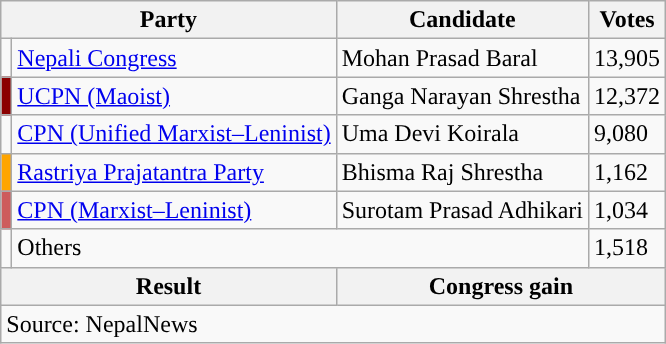<table class="wikitable">
<tr>
<th colspan="2">Party</th>
<th>Candidate</th>
<th>Votes</th>
</tr>
<tr>
<td style="background-color:"></td>
<td><a href='#'>Nepali Congress</a></td>
<td>Mohan Prasad Baral</td>
<td>13,905</td>
</tr>
<tr>
<td style="background-color:darkred"></td>
<td><a href='#'>UCPN (Maoist)</a></td>
<td>Ganga Narayan Shrestha</td>
<td>12,372</td>
</tr>
<tr>
<td style="background-color:"></td>
<td><a href='#'>CPN (Unified Marxist–Leninist)</a></td>
<td>Uma Devi Koirala</td>
<td>9,080</td>
</tr>
<tr>
<td style="background-color:orange"></td>
<td><a href='#'>Rastriya Prajatantra Party</a></td>
<td>Bhisma Raj Shrestha</td>
<td>1,162</td>
</tr>
<tr>
<td style="background-color:indianred"></td>
<td><a href='#'>CPN (Marxist–Leninist)</a></td>
<td>Surotam Prasad Adhikari</td>
<td>1,034</td>
</tr>
<tr>
<td></td>
<td colspan="2">Others</td>
<td>1,518</td>
</tr>
<tr>
<th colspan="2">Result</th>
<th colspan="2">Congress gain</th>
</tr>
<tr>
<td colspan="4">Source: NepalNews</td>
</tr>
</table>
